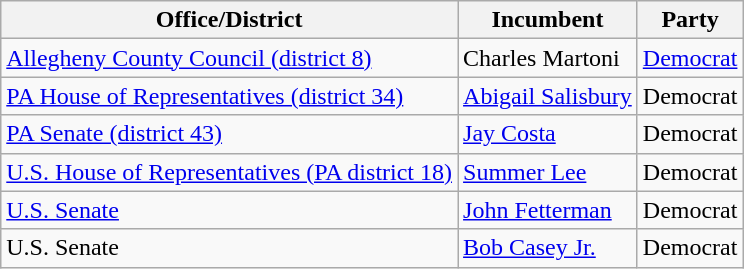<table class="wikitable">
<tr>
<th>Office/District</th>
<th>Incumbent</th>
<th>Party</th>
</tr>
<tr>
<td><a href='#'>Allegheny County Council (district 8)</a></td>
<td>Charles Martoni</td>
<td><a href='#'>Democrat</a></td>
</tr>
<tr>
<td><a href='#'>PA House of Representatives (district 34)</a></td>
<td><a href='#'>Abigail Salisbury</a></td>
<td>Democrat</td>
</tr>
<tr>
<td><a href='#'>PA Senate (district 43)</a></td>
<td><a href='#'>Jay Costa</a></td>
<td>Democrat</td>
</tr>
<tr>
<td><a href='#'>U.S. House of Representatives (PA district 18)</a></td>
<td><a href='#'>Summer Lee</a></td>
<td>Democrat</td>
</tr>
<tr>
<td><a href='#'>U.S. Senate</a></td>
<td><a href='#'>John Fetterman</a></td>
<td>Democrat</td>
</tr>
<tr>
<td>U.S. Senate</td>
<td><a href='#'>Bob Casey Jr.</a></td>
<td>Democrat</td>
</tr>
</table>
